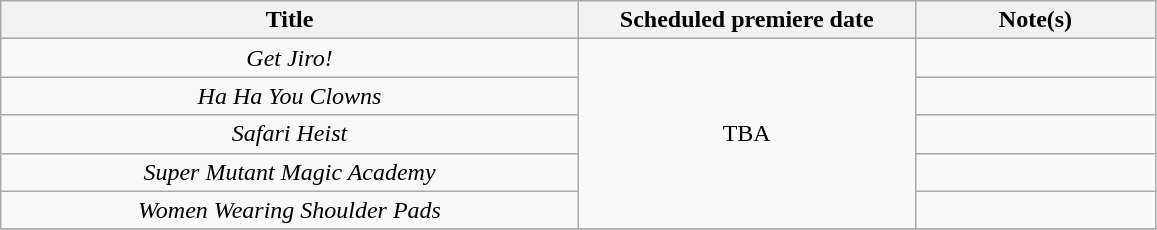<table class="wikitable plainrowheaders sortable" style="width:61%;text-align:center;">
<tr>
<th width="24%">Title</th>
<th width="14%">Scheduled premiere date</th>
<th width="10%">Note(s)</th>
</tr>
<tr>
<td scope="row" style="text-align:center;"><em>Get Jiro!</em></td>
<td rowspan="5">TBA</td>
<td></td>
</tr>
<tr>
<td scope="row" style="text-align:center;"><em>Ha Ha You Clowns</em></td>
<td></td>
</tr>
<tr>
<td scope="row" style="text-align:center;"><em>Safari Heist</em></td>
<td></td>
</tr>
<tr>
<td scope="row" style="text-align:center;"><em>Super Mutant Magic Academy</em></td>
<td></td>
</tr>
<tr>
<td scope="row" style="text-align:center;"><em>Women Wearing Shoulder Pads</em></td>
<td></td>
</tr>
<tr>
</tr>
</table>
